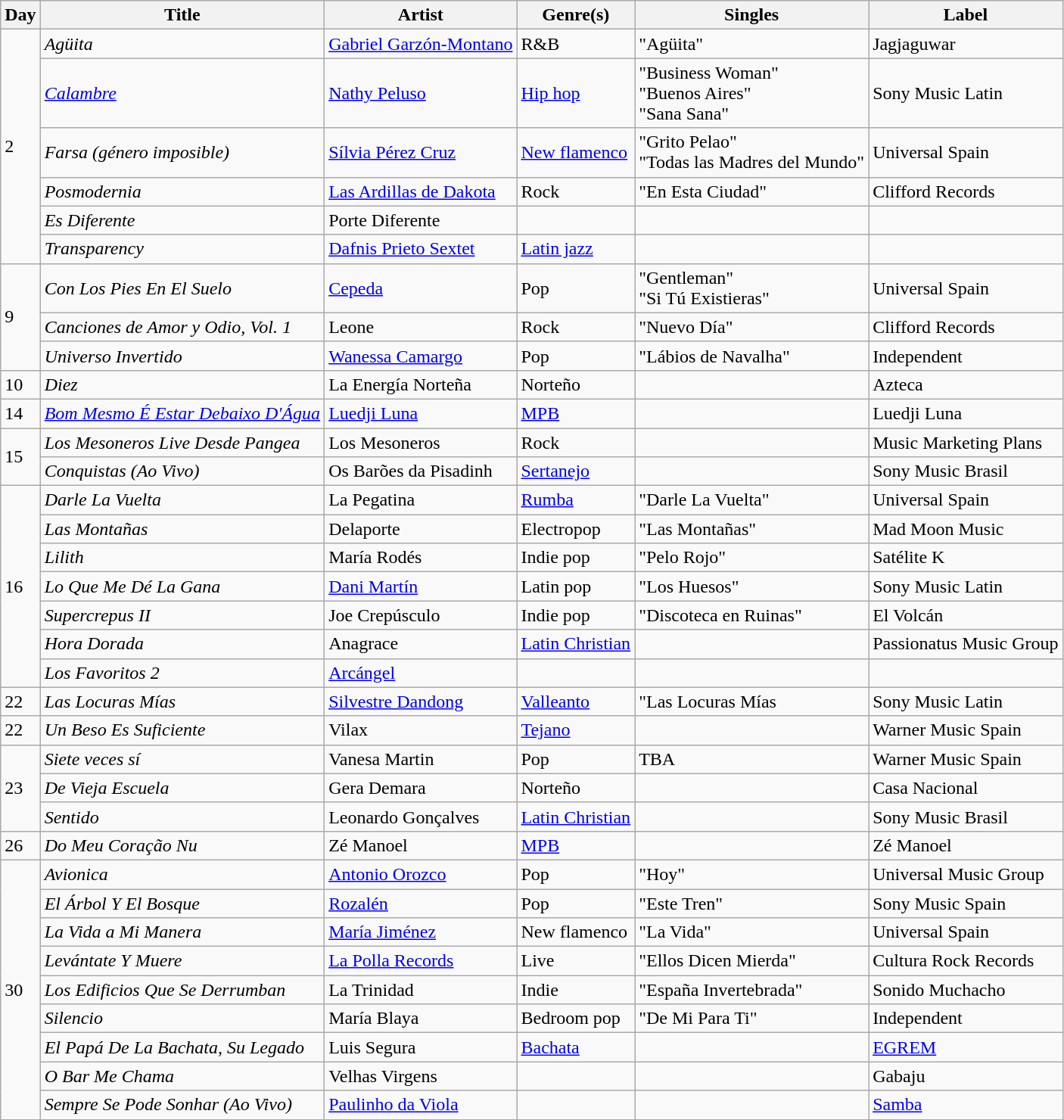<table class="wikitable sortable" style="text-align: left;">
<tr>
<th>Day</th>
<th>Title</th>
<th>Artist</th>
<th>Genre(s)</th>
<th>Singles</th>
<th>Label</th>
</tr>
<tr>
<td rowspan="6">2</td>
<td><em>Agüita</em></td>
<td><a href='#'>Gabriel Garzón-Montano</a></td>
<td>R&B</td>
<td>"Agüita"</td>
<td>Jagjaguwar</td>
</tr>
<tr>
<td><em><a href='#'>Calambre</a></em></td>
<td><a href='#'>Nathy Peluso</a></td>
<td><a href='#'>Hip hop</a></td>
<td>"Business Woman"<br>"Buenos Aires"<br>"Sana Sana"</td>
<td>Sony Music Latin</td>
</tr>
<tr>
<td><em>Farsa (género imposible)</em></td>
<td><a href='#'>Sílvia Pérez Cruz</a></td>
<td><a href='#'>New flamenco</a></td>
<td>"Grito Pelao"<br>"Todas las Madres del Mundo"</td>
<td>Universal Spain</td>
</tr>
<tr>
<td><em>Posmodernia</em></td>
<td><a href='#'>Las Ardillas de Dakota</a></td>
<td>Rock</td>
<td>"En Esta Ciudad"</td>
<td>Clifford Records</td>
</tr>
<tr>
<td><em>Es Diferente</em></td>
<td>Porte Diferente</td>
<td></td>
<td></td>
<td></td>
</tr>
<tr>
<td><em>Transparency</em></td>
<td><a href='#'>Dafnis Prieto Sextet</a></td>
<td><a href='#'>Latin jazz</a></td>
<td></td>
<td></td>
</tr>
<tr>
<td rowspan="3">9</td>
<td><em>Con Los Pies En El Suelo</em></td>
<td><a href='#'>Cepeda</a></td>
<td>Pop</td>
<td>"Gentleman"<br>"Si Tú Existieras"</td>
<td>Universal Spain</td>
</tr>
<tr>
<td><em>Canciones de Amor y Odio, Vol. 1</em></td>
<td>Leone</td>
<td>Rock</td>
<td>"Nuevo Día"</td>
<td>Clifford Records</td>
</tr>
<tr>
<td><em>Universo Invertido</em></td>
<td><a href='#'>Wanessa Camargo</a></td>
<td>Pop</td>
<td>"Lábios de Navalha"</td>
<td>Independent</td>
</tr>
<tr>
<td>10</td>
<td><em>Diez</em></td>
<td>La Energía Norteña</td>
<td>Norteño</td>
<td></td>
<td>Azteca</td>
</tr>
<tr>
<td>14</td>
<td><em><a href='#'>Bom Mesmo É Estar Debaixo D'Água</a></em></td>
<td><a href='#'>Luedji Luna</a></td>
<td><a href='#'>MPB</a></td>
<td></td>
<td>Luedji Luna</td>
</tr>
<tr>
<td rowspan="2">15</td>
<td><em>Los Mesoneros Live Desde Pangea</em></td>
<td>Los Mesoneros</td>
<td>Rock</td>
<td></td>
<td>Music Marketing Plans</td>
</tr>
<tr>
<td><em>Conquistas (Ao Vivo)</em></td>
<td>Os Barões da Pisadinh</td>
<td><a href='#'>Sertanejo</a></td>
<td></td>
<td>Sony Music Brasil</td>
</tr>
<tr>
<td rowspan="7">16</td>
<td><em>Darle La Vuelta</em></td>
<td>La Pegatina</td>
<td><a href='#'>Rumba</a></td>
<td>"Darle La Vuelta"</td>
<td>Universal Spain</td>
</tr>
<tr>
<td><em>Las Montañas</em></td>
<td>Delaporte</td>
<td>Electropop</td>
<td>"Las Montañas"</td>
<td>Mad Moon Music</td>
</tr>
<tr>
<td><em>Lilith</em></td>
<td>María Rodés</td>
<td>Indie pop</td>
<td>"Pelo Rojo"</td>
<td>Satélite K</td>
</tr>
<tr>
<td><em>Lo Que Me Dé La Gana</em></td>
<td><a href='#'>Dani Martín</a></td>
<td>Latin pop</td>
<td>"Los Huesos"</td>
<td>Sony Music Latin</td>
</tr>
<tr>
<td><em>Supercrepus II</em></td>
<td>Joe Crepúsculo</td>
<td>Indie pop</td>
<td>"Discoteca en Ruinas"</td>
<td>El Volcán</td>
</tr>
<tr>
<td><em>Hora Dorada</em></td>
<td>Anagrace</td>
<td><a href='#'>Latin Christian</a></td>
<td></td>
<td>Passionatus Music Group</td>
</tr>
<tr>
<td><em>Los Favoritos 2</em></td>
<td><a href='#'>Arcángel</a></td>
<td></td>
<td></td>
<td></td>
</tr>
<tr>
<td>22</td>
<td><em>Las Locuras Mías</em></td>
<td><a href='#'>Silvestre Dandong</a></td>
<td><a href='#'>Valleanto</a></td>
<td>"Las Locuras Mías</td>
<td>Sony Music Latin</td>
</tr>
<tr>
<td>22</td>
<td><em>Un Beso Es Suficiente</em></td>
<td>Vilax</td>
<td><a href='#'>Tejano</a></td>
<td></td>
<td>Warner Music Spain</td>
</tr>
<tr>
<td rowspan="3">23</td>
<td><em>Siete veces sí</em></td>
<td>Vanesa Martin</td>
<td>Pop</td>
<td>TBA</td>
<td>Warner Music Spain</td>
</tr>
<tr>
<td><em>De Vieja Escuela</em></td>
<td>Gera Demara</td>
<td>Norteño</td>
<td></td>
<td>Casa Nacional</td>
</tr>
<tr>
<td><em>Sentido</em></td>
<td>Leonardo Gonçalves</td>
<td><a href='#'>Latin Christian</a></td>
<td></td>
<td>Sony Music Brasil</td>
</tr>
<tr>
<td>26</td>
<td><em>Do Meu Coração Nu</em></td>
<td>Zé Manoel</td>
<td><a href='#'>MPB</a></td>
<td></td>
<td>Zé Manoel</td>
</tr>
<tr>
<td rowspan="9">30</td>
<td><em>Avionica</em></td>
<td><a href='#'>Antonio Orozco</a></td>
<td>Pop</td>
<td>"Hoy"</td>
<td>Universal Music Group</td>
</tr>
<tr>
<td><em>El Árbol Y El Bosque</em></td>
<td><a href='#'>Rozalén</a></td>
<td>Pop</td>
<td>"Este Tren"</td>
<td>Sony Music Spain</td>
</tr>
<tr>
<td><em>La Vida a Mi Manera</em></td>
<td><a href='#'>María Jiménez</a></td>
<td>New flamenco</td>
<td>"La Vida"</td>
<td>Universal Spain</td>
</tr>
<tr>
<td><em>Levántate Y Muere</em></td>
<td><a href='#'>La Polla Records</a></td>
<td>Live</td>
<td>"Ellos Dicen Mierda"</td>
<td>Cultura Rock Records</td>
</tr>
<tr>
<td><em>Los Edificios Que Se Derrumban</em></td>
<td>La Trinidad</td>
<td>Indie</td>
<td>"España Invertebrada"</td>
<td>Sonido Muchacho</td>
</tr>
<tr>
<td><em>Silencio</em></td>
<td>María Blaya</td>
<td>Bedroom pop</td>
<td>"De Mi Para Ti"</td>
<td>Independent</td>
</tr>
<tr>
<td><em>El Papá De La Bachata, Su Legado</em></td>
<td>Luis Segura</td>
<td><a href='#'>Bachata</a></td>
<td></td>
<td><a href='#'>EGREM</a></td>
</tr>
<tr>
<td><em>O Bar Me Chama</em></td>
<td>Velhas Virgens</td>
<td></td>
<td></td>
<td>Gabaju</td>
</tr>
<tr>
<td><em>Sempre Se Pode Sonhar (Ao Vivo)</em></td>
<td><a href='#'>Paulinho da Viola</a></td>
<td></td>
<td></td>
<td><a href='#'>Samba</a></td>
</tr>
<tr>
</tr>
</table>
